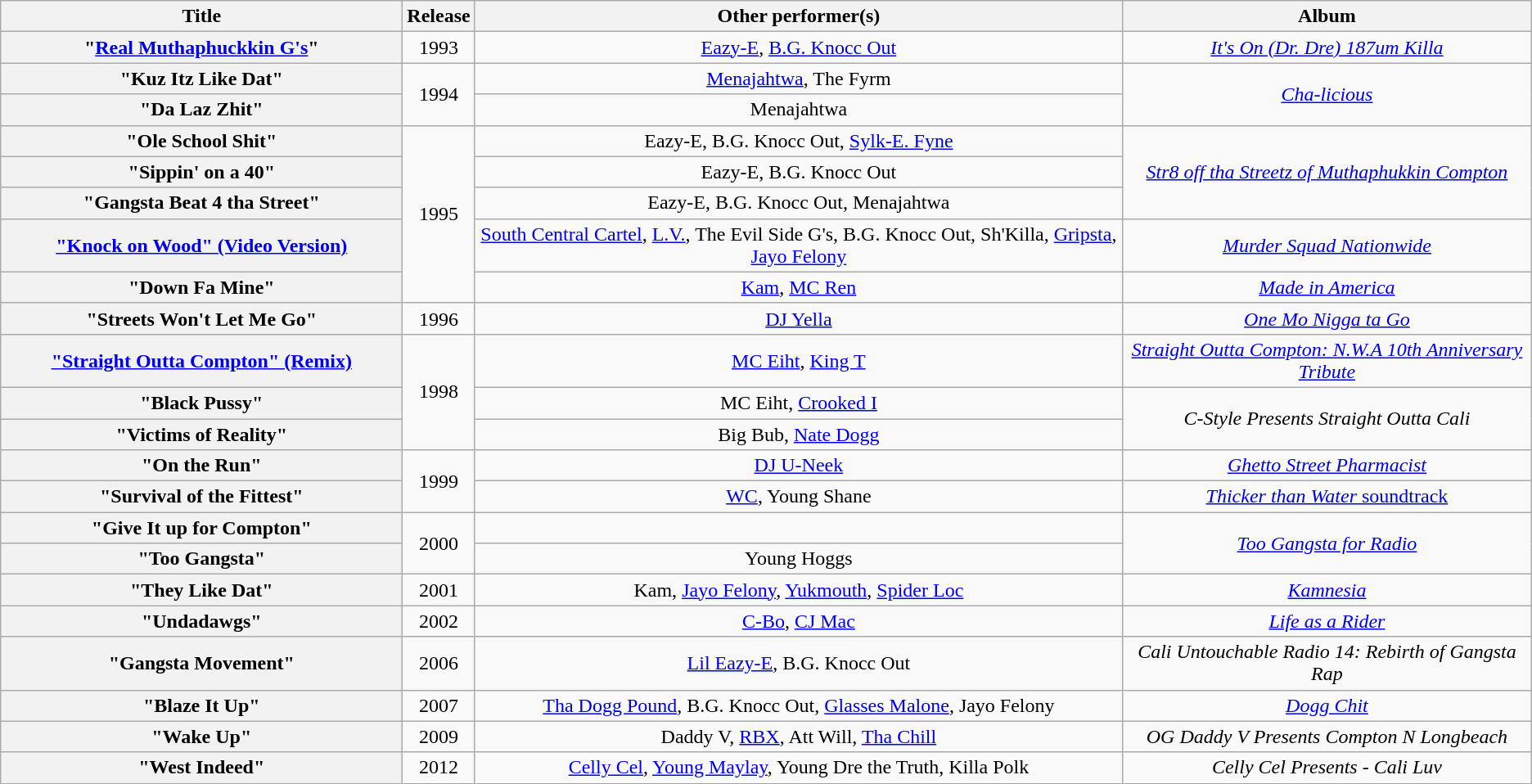<table class="wikitable plainrowheaders" style="text-align:center;">
<tr>
<th scope="col" style="width:20em;">Title</th>
<th scope="col">Release</th>
<th scope="col">Other performer(s)</th>
<th scope="col">Album</th>
</tr>
<tr>
<th scope="row">"<a href='#'>Real Muthaphuckkin G's</a>"</th>
<td>1993</td>
<td><a href='#'>Eazy-E</a>, <a href='#'>B.G. Knocc Out</a></td>
<td><em><a href='#'>It's On (Dr. Dre) 187um Killa</a></em></td>
</tr>
<tr>
<th scope="row">"Kuz Itz Like Dat"</th>
<td rowspan="2">1994</td>
<td><a href='#'>Menajahtwa</a>, The Fyrm</td>
<td rowspan="2"><em><a href='#'>Cha-licious</a></em></td>
</tr>
<tr>
<th scope="row">"Da Laz Zhit"</th>
<td>Menajahtwa</td>
</tr>
<tr>
<th scope="row">"Ole School Shit"</th>
<td rowspan="5">1995</td>
<td>Eazy-E, B.G. Knocc Out, <a href='#'>Sylk-E. Fyne</a></td>
<td rowspan="3"><em><a href='#'>Str8 off tha Streetz of Muthaphukkin Compton</a></em></td>
</tr>
<tr>
<th scope="row">"Sippin' on a 40"</th>
<td>Eazy-E, B.G. Knocc Out</td>
</tr>
<tr>
<th scope="row">"Gangsta Beat 4 tha Street"</th>
<td>Eazy-E, B.G. Knocc Out, Menajahtwa</td>
</tr>
<tr>
<th scope="row"><a href='#'>"Knock on Wood" (Video Version)</a></th>
<td><a href='#'>South Central Cartel</a>, <a href='#'>L.V.</a>, The Evil Side G's, B.G. Knocc Out, Sh'Killa, <a href='#'>Gripsta</a>, <a href='#'>Jayo Felony</a></td>
<td><em><a href='#'>Murder Squad Nationwide</a></em></td>
</tr>
<tr>
<th scope="row">"Down Fa Mine"</th>
<td><a href='#'>Kam</a>, <a href='#'>MC Ren</a></td>
<td><em><a href='#'>Made in America</a></em></td>
</tr>
<tr>
<th scope="row">"Streets Won't Let Me Go"</th>
<td>1996</td>
<td><a href='#'>DJ Yella</a></td>
<td><em><a href='#'>One Mo Nigga ta Go</a></em></td>
</tr>
<tr>
<th scope="row"><a href='#'>"Straight Outta Compton" (Remix)</a></th>
<td rowspan="3">1998</td>
<td><a href='#'>MC Eiht</a>, <a href='#'>King T</a></td>
<td><em><a href='#'>Straight Outta Compton: N.W.A 10th Anniversary Tribute</a></em></td>
</tr>
<tr>
<th scope="row">"Black Pussy"</th>
<td>MC Eiht, <a href='#'>Crooked I</a></td>
<td rowspan="2"><em>C-Style Presents Straight Outta Cali</em></td>
</tr>
<tr>
<th scope="row">"Victims of Reality"</th>
<td>Big Bub, <a href='#'>Nate Dogg</a></td>
</tr>
<tr>
<th scope="row">"On the Run"</th>
<td rowspan="2">1999</td>
<td><a href='#'>DJ U-Neek</a></td>
<td><em><a href='#'>Ghetto Street Pharmacist</a></em></td>
</tr>
<tr>
<th scope="row">"Survival of the Fittest"</th>
<td><a href='#'>WC</a>, Young Shane</td>
<td><a href='#'><em>Thicker than Water</em> soundtrack</a></td>
</tr>
<tr>
<th scope="row">"Give It up for Compton"</th>
<td rowspan="2">2000</td>
<td></td>
<td rowspan="2"><em><a href='#'>Too Gangsta for Radio</a></em></td>
</tr>
<tr>
<th scope="row">"Too Gangsta"</th>
<td>Young Hoggs</td>
</tr>
<tr>
<th scope="row">"They Like Dat"</th>
<td>2001</td>
<td>Kam, <a href='#'>Jayo Felony</a>, <a href='#'>Yukmouth</a>, <a href='#'>Spider Loc</a></td>
<td><em><a href='#'>Kamnesia</a></em></td>
</tr>
<tr>
<th scope="row">"Undadawgs"</th>
<td>2002</td>
<td><a href='#'>C-Bo</a>, <a href='#'>CJ Mac</a></td>
<td><em><a href='#'>Life as a Rider</a></em></td>
</tr>
<tr>
<th scope="row">"Gangsta Movement"</th>
<td>2006</td>
<td><a href='#'>Lil Eazy-E</a>, B.G. Knocc Out</td>
<td><em>Cali Untouchable Radio 14: Rebirth of Gangsta Rap</em></td>
</tr>
<tr>
<th scope="row">"Blaze It Up"</th>
<td>2007</td>
<td><a href='#'>Tha Dogg Pound</a>, B.G. Knocc Out, <a href='#'>Glasses Malone</a>, Jayo Felony</td>
<td><em><a href='#'>Dogg Chit</a></em></td>
</tr>
<tr>
<th scope="row">"Wake Up"</th>
<td>2009</td>
<td>Daddy V, <a href='#'>RBX</a>, Att Will, <a href='#'>Tha Chill</a></td>
<td><em>OG Daddy V Presents Compton N Longbeach</em></td>
</tr>
<tr>
<th scope="row">"West Indeed"</th>
<td>2012</td>
<td><a href='#'>Celly Cel</a>, <a href='#'>Young Maylay</a>, Young Dre the Truth, Killa Polk</td>
<td><em>Celly Cel Presents - Cali Luv</em></td>
</tr>
</table>
